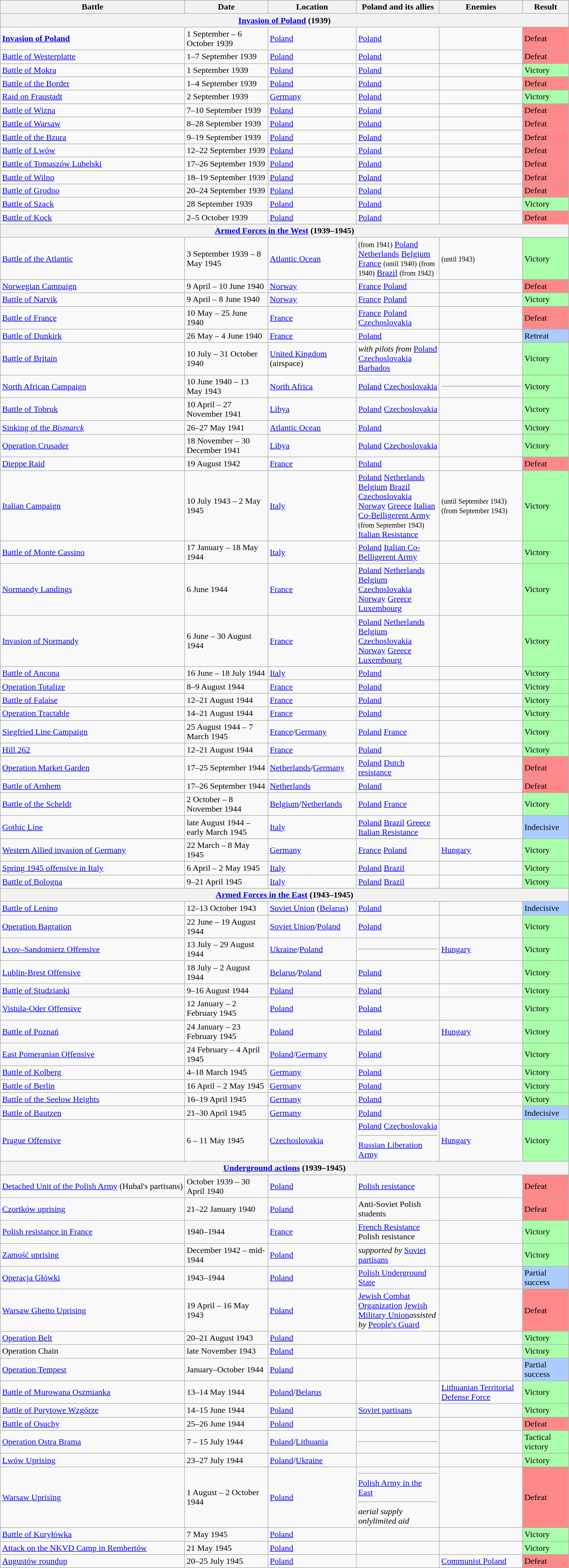<table class="wikitable">
<tr>
<th !width="200">Battle</th>
<th width="150">Date</th>
<th width="160">Location</th>
<th width="150">Poland and its allies</th>
<th width="150">Enemies</th>
<th width="80">Result</th>
</tr>
<tr>
<th colspan="6"><a href='#'>Invasion of Poland</a> (1939)</th>
</tr>
<tr>
<td><strong><a href='#'>Invasion of Poland</a></strong></td>
<td>1 September – 6 October 1939</td>
<td><a href='#'>Poland</a></td>
<td> <a href='#'>Poland</a></td>
<td></td>
<td style="background:#F88">Defeat</td>
</tr>
<tr>
<td><a href='#'>Battle of Westerplatte</a></td>
<td>1–7 September 1939</td>
<td><a href='#'>Poland</a></td>
<td> <a href='#'>Poland</a></td>
<td></td>
<td style="background:#F88">Defeat</td>
</tr>
<tr>
<td><a href='#'>Battle of Mokra</a></td>
<td>1 September 1939</td>
<td><a href='#'>Poland</a></td>
<td> <a href='#'>Poland</a></td>
<td></td>
<td style="background:#AFA">Victory</td>
</tr>
<tr>
<td><a href='#'>Battle of the Border</a></td>
<td>1–4 September 1939</td>
<td><a href='#'>Poland</a></td>
<td> <a href='#'>Poland</a></td>
<td></td>
<td style="background:#F88">Defeat</td>
</tr>
<tr>
<td><a href='#'>Raid on Fraustadt</a></td>
<td>2 September 1939</td>
<td><a href='#'>Germany</a></td>
<td> <a href='#'>Poland</a></td>
<td></td>
<td style="background:#AFA">Victory</td>
</tr>
<tr>
<td><a href='#'>Battle of Wizna</a></td>
<td>7–10 September 1939</td>
<td><a href='#'>Poland</a></td>
<td> <a href='#'>Poland</a></td>
<td></td>
<td style="background:#F88">Defeat</td>
</tr>
<tr>
<td><a href='#'>Battle of Warsaw</a></td>
<td>8–28 September 1939</td>
<td><a href='#'>Poland</a></td>
<td> <a href='#'>Poland</a></td>
<td></td>
<td style="background:#F88">Defeat</td>
</tr>
<tr>
<td><a href='#'>Battle of the Bzura</a></td>
<td>9–19 September 1939</td>
<td><a href='#'>Poland</a></td>
<td> <a href='#'>Poland</a></td>
<td></td>
<td style="background:#F88">Defeat</td>
</tr>
<tr>
<td><a href='#'>Battle of Lwów</a></td>
<td>12–22 September 1939</td>
<td><a href='#'>Poland</a></td>
<td> <a href='#'>Poland</a></td>
<td></td>
<td style="background:#F88">Defeat</td>
</tr>
<tr>
<td><a href='#'>Battle of Tomaszów Lubelski</a></td>
<td>17–26 September 1939</td>
<td><a href='#'>Poland</a></td>
<td> <a href='#'>Poland</a></td>
<td></td>
<td style="background:#F88">Defeat</td>
</tr>
<tr>
<td><a href='#'>Battle of Wilno</a></td>
<td>18–19 September 1939</td>
<td><a href='#'>Poland</a></td>
<td> <a href='#'>Poland</a></td>
<td></td>
<td style="background:#F88">Defeat</td>
</tr>
<tr>
<td><a href='#'>Battle of Grodno</a></td>
<td>20–24 September 1939</td>
<td><a href='#'>Poland</a></td>
<td> <a href='#'>Poland</a></td>
<td></td>
<td style="background:#F88">Defeat</td>
</tr>
<tr>
<td><a href='#'>Battle of Szack</a></td>
<td>28 September 1939</td>
<td><a href='#'>Poland</a></td>
<td> <a href='#'>Poland</a></td>
<td></td>
<td style="background:#AFA">Victory</td>
</tr>
<tr>
<td><a href='#'>Battle of Kock</a></td>
<td>2–5 October 1939</td>
<td><a href='#'>Poland</a></td>
<td> <a href='#'>Poland</a></td>
<td></td>
<td style="background:#F88">Defeat</td>
</tr>
<tr>
<th colspan="6"><a href='#'>Armed Forces in the West</a> (1939–1945)</th>
</tr>
<tr>
<td><a href='#'>Battle of the Atlantic</a></td>
<td>3 September 1939 – 8 May 1945</td>
<td><a href='#'>Atlantic Ocean</a></td>
<td> <small>(from 1941)</small> <a href='#'>Poland</a> <a href='#'>Netherlands</a> <a href='#'>Belgium</a> <a href='#'>France</a> <small>(until 1940)</small> <small>(from 1940)</small> <a href='#'>Brazil</a> <small>(from 1942)</small></td>
<td> <small>(until 1943)</small></td>
<td style="background:#AFA">Victory</td>
</tr>
<tr>
<td><a href='#'>Norwegian Campaign</a></td>
<td>9 April – 10 June 1940</td>
<td><a href='#'>Norway</a></td>
<td> <a href='#'>France</a> <a href='#'>Poland</a></td>
<td></td>
<td style="background:#F88">Defeat</td>
</tr>
<tr>
<td><a href='#'>Battle of Narvik</a></td>
<td>9 April – 8 June 1940</td>
<td><a href='#'>Norway</a></td>
<td> <a href='#'>France</a> <a href='#'>Poland</a></td>
<td></td>
<td style="background:#AFA">Victory</td>
</tr>
<tr>
<td><a href='#'>Battle of France</a></td>
<td>10 May – 25 June 1940</td>
<td><a href='#'>France</a></td>
<td> <a href='#'>France</a> <a href='#'>Poland</a> <a href='#'>Czechoslovakia</a></td>
<td></td>
<td style="background:#F88">Defeat</td>
</tr>
<tr>
<td><a href='#'>Battle of Dunkirk</a></td>
<td>26 May – 4 June 1940</td>
<td><a href='#'>France</a></td>
<td> <a href='#'>Poland</a></td>
<td></td>
<td style="background:#ACF">Retreat</td>
</tr>
<tr>
<td><a href='#'>Battle of Britain</a></td>
<td>10 July – 31 October 1940</td>
<td><a href='#'>United Kingdom</a> (airspace)</td>
<td><em>with pilots from</em> <a href='#'>Poland</a> <a href='#'>Czechoslovakia</a> <a href='#'>Barbados</a></td>
<td></td>
<td style="background:#AFA">Victory</td>
</tr>
<tr>
<td><a href='#'>North African Campaign</a></td>
<td>10 June 1940 – 13 May 1943</td>
<td><a href='#'>North Africa</a></td>
<td> <a href='#'>Poland</a> <a href='#'>Czechoslovakia</a></td>
<td><hr></td>
<td style="background:#AFA">Victory</td>
</tr>
<tr>
<td><a href='#'>Battle of Tobruk</a></td>
<td>10 April – 27 November 1941</td>
<td><a href='#'>Libya</a></td>
<td> <a href='#'>Poland</a> <a href='#'>Czechoslovakia</a></td>
<td></td>
<td style="background:#AFA">Victory</td>
</tr>
<tr>
<td><a href='#'>Sinking of the <em>Bismarck</em></a></td>
<td>26–27 May 1941</td>
<td><a href='#'>Atlantic Ocean</a></td>
<td> <a href='#'>Poland</a></td>
<td></td>
<td style="background:#AFA">Victory</td>
</tr>
<tr>
<td><a href='#'>Operation Crusader</a></td>
<td>18 November – 30 December 1941</td>
<td><a href='#'>Libya</a></td>
<td> <a href='#'>Poland</a> <a href='#'>Czechoslovakia</a></td>
<td></td>
<td style="background:#AFA">Victory</td>
</tr>
<tr>
<td><a href='#'>Dieppe Raid</a></td>
<td>19 August 1942</td>
<td><a href='#'>France</a></td>
<td> <a href='#'>Poland</a></td>
<td></td>
<td style="background:#F88">Defeat</td>
</tr>
<tr>
<td><a href='#'>Italian Campaign</a></td>
<td>10 July 1943 – 2 May 1945</td>
<td><a href='#'>Italy</a></td>
<td> <a href='#'>Poland</a> <a href='#'>Netherlands</a> <a href='#'>Belgium</a> <a href='#'>Brazil</a> <a href='#'>Czechoslovakia</a> <a href='#'>Norway</a> <a href='#'>Greece</a> <a href='#'>Italian Co-Belligerent Army</a> <small>(from September 1943)</small> <a href='#'>Italian Resistance</a></td>
<td> <small>(until September 1943)</small> <small>(from September 1943)</small></td>
<td style="background:#AFA">Victory</td>
</tr>
<tr>
<td><a href='#'>Battle of Monte Cassino</a></td>
<td>17 January – 18 May 1944</td>
<td><a href='#'>Italy</a></td>
<td> <a href='#'>Poland</a> <a href='#'>Italian Co-Belligerent Army</a></td>
<td></td>
<td style="background:#AFA">Victory</td>
</tr>
<tr>
<td><a href='#'>Normandy Landings</a></td>
<td>6 June 1944</td>
<td><a href='#'>France</a></td>
<td> <a href='#'>Poland</a> <a href='#'>Netherlands</a> <a href='#'>Belgium</a> <a href='#'>Czechoslovakia</a> <a href='#'>Norway</a> <a href='#'>Greece</a> <a href='#'>Luxembourg</a></td>
<td></td>
<td style="background:#AFA">Victory</td>
</tr>
<tr>
<td><a href='#'>Invasion of Normandy</a></td>
<td>6 June – 30 August 1944</td>
<td><a href='#'>France</a></td>
<td> <a href='#'>Poland</a> <a href='#'>Netherlands</a> <a href='#'>Belgium</a> <a href='#'>Czechoslovakia</a> <a href='#'>Norway</a> <a href='#'>Greece</a> <a href='#'>Luxembourg</a></td>
<td></td>
<td style="background:#AFA">Victory</td>
</tr>
<tr>
<td><a href='#'>Battle of Ancona</a></td>
<td>16 June – 18 July 1944</td>
<td><a href='#'>Italy</a></td>
<td> <a href='#'>Poland</a></td>
<td></td>
<td style="background:#AFA">Victory</td>
</tr>
<tr>
<td><a href='#'>Operation Totalize</a></td>
<td>8–9 August 1944</td>
<td><a href='#'>France</a></td>
<td> <a href='#'>Poland</a></td>
<td></td>
<td style="background:#AFA">Victory</td>
</tr>
<tr>
<td><a href='#'>Battle of Falaise</a></td>
<td>12–21 August 1944</td>
<td><a href='#'>France</a></td>
<td> <a href='#'>Poland</a></td>
<td></td>
<td style="background:#AFA">Victory</td>
</tr>
<tr>
<td><a href='#'>Operation Tractable</a></td>
<td>14–21 August 1944</td>
<td><a href='#'>France</a></td>
<td> <a href='#'>Poland</a></td>
<td></td>
<td style="background:#AFA">Victory</td>
</tr>
<tr>
<td><a href='#'>Siegfried Line Campaign</a></td>
<td>25 August 1944 – 7 March 1945</td>
<td><a href='#'>France</a>/<a href='#'>Germany</a></td>
<td> <a href='#'>Poland</a> <a href='#'>France</a></td>
<td></td>
<td style="background:#AFA">Victory</td>
</tr>
<tr>
<td><a href='#'>Hill 262</a></td>
<td>12–21 August 1944</td>
<td><a href='#'>France</a></td>
<td> <a href='#'>Poland</a></td>
<td></td>
<td style="background:#AFA">Victory</td>
</tr>
<tr>
<td><a href='#'>Operation Market Garden</a></td>
<td>17–25 September 1944</td>
<td><a href='#'>Netherlands</a>/<a href='#'>Germany</a></td>
<td> <a href='#'>Poland</a> <a href='#'>Dutch resistance</a></td>
<td></td>
<td style="background:#F88">Defeat</td>
</tr>
<tr>
<td><a href='#'>Battle of Arnhem</a></td>
<td>17–26 September 1944</td>
<td><a href='#'>Netherlands</a></td>
<td> <a href='#'>Poland</a></td>
<td></td>
<td style="background:#F88">Defeat</td>
</tr>
<tr>
<td><a href='#'>Battle of the Scheldt</a></td>
<td>2 October – 8 November 1944</td>
<td><a href='#'>Belgium</a>/<a href='#'>Netherlands</a></td>
<td> <a href='#'>Poland</a> <a href='#'>France</a></td>
<td></td>
<td style="background:#AFA">Victory</td>
</tr>
<tr>
<td><a href='#'>Gothic Line</a></td>
<td>late August 1944 – early March 1945</td>
<td><a href='#'>Italy</a></td>
<td> <a href='#'>Poland</a> <a href='#'>Brazil</a> <a href='#'>Greece</a> <a href='#'>Italian Resistance</a></td>
<td></td>
<td style="background:#ACF">Indecisive</td>
</tr>
<tr>
<td><a href='#'>Western Allied invasion of Germany</a></td>
<td>22 March – 8 May 1945</td>
<td><a href='#'>Germany</a></td>
<td> <a href='#'>France</a> <a href='#'>Poland</a></td>
<td> <a href='#'>Hungary</a></td>
<td style="background:#AFA">Victory</td>
</tr>
<tr>
<td><a href='#'>Spring 1945 offensive in Italy</a></td>
<td>6 April – 2 May 1945</td>
<td><a href='#'>Italy</a></td>
<td> <a href='#'>Poland</a> <a href='#'>Brazil</a></td>
<td></td>
<td style="background:#AFA">Victory</td>
</tr>
<tr>
<td><a href='#'>Battle of Bologna</a></td>
<td>9–21 April 1945</td>
<td><a href='#'>Italy</a></td>
<td> <a href='#'>Poland</a> <a href='#'>Brazil</a></td>
<td></td>
<td style="background:#AFA">Victory</td>
</tr>
<tr>
<th colspan="6"><a href='#'>Armed Forces in the East</a> (1943–1945)</th>
</tr>
<tr>
<td><a href='#'>Battle of Lenino</a></td>
<td>12–13 October 1943</td>
<td><a href='#'>Soviet Union</a> (<a href='#'>Belarus</a>)</td>
<td> <a href='#'>Poland</a></td>
<td></td>
<td style="background:#ACF">Indecisive</td>
</tr>
<tr>
<td><a href='#'>Operation Bagration</a></td>
<td>22 June – 19 August 1944</td>
<td><a href='#'>Soviet Union</a>/<a href='#'>Poland</a></td>
<td> <a href='#'>Poland</a></td>
<td></td>
<td style="background:#AFA">Victory</td>
</tr>
<tr>
<td><a href='#'>Lvov–Sandomierz Offensive</a></td>
<td>13 July – 29 August 1944</td>
<td><a href='#'>Ukraine</a>/<a href='#'>Poland</a></td>
<td><hr></td>
<td> <a href='#'>Hungary</a></td>
<td style="background:#AFA">Victory</td>
</tr>
<tr>
<td><a href='#'>Lublin-Brest Offensive</a></td>
<td>18 July – 2 August 1944</td>
<td><a href='#'>Belarus</a>/<a href='#'>Poland</a></td>
<td> <a href='#'>Poland</a></td>
<td></td>
<td style="background:#AFA">Victory</td>
</tr>
<tr>
<td><a href='#'>Battle of Studzianki</a></td>
<td>9–16 August 1944</td>
<td><a href='#'>Poland</a></td>
<td> <a href='#'>Poland</a></td>
<td></td>
<td style="background:#AFA">Victory</td>
</tr>
<tr>
<td><a href='#'>Vistula-Oder Offensive</a></td>
<td>12 January – 2 February 1945</td>
<td><a href='#'>Poland</a></td>
<td> <a href='#'>Poland</a></td>
<td></td>
<td style="background:#AFA">Victory</td>
</tr>
<tr>
<td><a href='#'>Battle of Poznań</a></td>
<td>24 January – 23 February 1945</td>
<td><a href='#'>Poland</a></td>
<td> <a href='#'>Poland</a></td>
<td> <a href='#'>Hungary</a></td>
<td style="background:#AFA">Victory</td>
</tr>
<tr>
<td><a href='#'>East Pomeranian Offensive</a></td>
<td>24 February – 4 April 1945</td>
<td><a href='#'>Poland</a>/<a href='#'>Germany</a></td>
<td> <a href='#'>Poland</a></td>
<td></td>
<td style="background:#AFA">Victory</td>
</tr>
<tr>
<td><a href='#'>Battle of Kolberg</a></td>
<td>4–18 March 1945</td>
<td><a href='#'>Germany</a></td>
<td> <a href='#'>Poland</a></td>
<td></td>
<td style="background:#AFA">Victory</td>
</tr>
<tr>
<td><a href='#'>Battle of Berlin</a></td>
<td>16 April – 2 May 1945</td>
<td><a href='#'>Germany</a></td>
<td> <a href='#'>Poland</a></td>
<td></td>
<td style="background:#AFA">Victory</td>
</tr>
<tr>
<td><a href='#'>Battle of the Seelow Heights</a></td>
<td>16–19 April 1945</td>
<td><a href='#'>Germany</a></td>
<td> <a href='#'>Poland</a></td>
<td></td>
<td style="background:#AFA">Victory</td>
</tr>
<tr>
<td><a href='#'>Battle of Bautzen</a></td>
<td>21–30 April 1945</td>
<td><a href='#'>Germany</a></td>
<td> <a href='#'>Poland</a></td>
<td></td>
<td style="background:#ACF">Indecisive</td>
</tr>
<tr>
<td><a href='#'>Prague Offensive</a></td>
<td>6 – 11 May 1945</td>
<td><a href='#'>Czechoslovakia</a></td>
<td> <a href='#'>Poland</a> <a href='#'>Czechoslovakia</a><hr> <a href='#'>Russian Liberation Army</a></td>
<td> <a href='#'>Hungary</a></td>
<td style="background:#AFA">Victory</td>
</tr>
<tr>
<th colspan="6"><a href='#'>Underground actions</a> (1939–1945)</th>
</tr>
<tr>
<td><a href='#'>Detached Unit of the Polish Army</a> (Hubal's partisans)</td>
<td>October 1939 – 30 April 1940</td>
<td><a href='#'>Poland</a></td>
<td> <a href='#'>Polish resistance</a></td>
<td></td>
<td style="background:#F88">Defeat</td>
</tr>
<tr>
<td><a href='#'>Czortków uprising</a></td>
<td>21–22 January 1940</td>
<td><a href='#'>Poland</a></td>
<td> Anti-Soviet Polish students</td>
<td></td>
<td style="background:#F88">Defeat</td>
</tr>
<tr>
<td><a href='#'>Polish resistance in France</a></td>
<td>1940–1944</td>
<td><a href='#'>France</a></td>
<td> <a href='#'>French Resistance</a> Polish resistance</td>
<td></td>
<td style="background:#AFA">Victory</td>
</tr>
<tr>
<td><a href='#'>Zamość uprising</a></td>
<td>December 1942 – mid-1944</td>
<td><a href='#'>Poland</a></td>
<td><em>supported by</em> <a href='#'>Soviet partisans</a></td>
<td></td>
<td style="background:#AFA">Victory</td>
</tr>
<tr>
<td><a href='#'>Operacja Główki</a></td>
<td>1943–1944</td>
<td><a href='#'>Poland</a></td>
<td> <a href='#'>Polish Underground State</a></td>
<td></td>
<td style="background:#ACF">Partial success</td>
</tr>
<tr>
<td><a href='#'>Warsaw Ghetto Uprising</a></td>
<td>19 April – 16 May 1943</td>
<td><a href='#'>Poland</a></td>
<td> <a href='#'>Jewish Combat Organization</a> <a href='#'>Jewish Military Union</a><em>assisted by</em> <a href='#'>People's Guard</a></td>
<td></td>
<td style="background:#F88">Defeat</td>
</tr>
<tr>
<td><a href='#'>Operation Belt</a></td>
<td>20–21 August 1943</td>
<td><a href='#'>Poland</a></td>
<td></td>
<td></td>
<td style="background:#AFA">Victory</td>
</tr>
<tr>
<td>Operation Chain</td>
<td>late November 1943</td>
<td><a href='#'>Poland</a></td>
<td></td>
<td></td>
<td style="background:#AFA">Victory</td>
</tr>
<tr>
<td><a href='#'>Operation Tempest</a></td>
<td>January–October 1944</td>
<td><a href='#'>Poland</a></td>
<td></td>
<td></td>
<td style="background:#ACF">Partial success</td>
</tr>
<tr>
<td><a href='#'>Battle of Murowana Oszmianka</a></td>
<td>13–14 May 1944</td>
<td><a href='#'>Poland</a>/<a href='#'>Belarus</a></td>
<td></td>
<td> <a href='#'>Lithuanian Territorial Defense Force</a></td>
<td style="background:#AFA">Victory</td>
</tr>
<tr>
<td><a href='#'>Battle of Porytowe Wzgórze</a></td>
<td>14–15 June 1944</td>
<td><a href='#'>Poland</a></td>
<td> <a href='#'>Soviet partisans</a></td>
<td></td>
<td style="background:#AFA">Victory</td>
</tr>
<tr>
<td><a href='#'>Battle of Osuchy</a></td>
<td>25–26 June 1944</td>
<td><a href='#'>Poland</a></td>
<td></td>
<td></td>
<td style="background:#F88">Defeat</td>
</tr>
<tr>
<td><a href='#'>Operation Ostra Brama</a></td>
<td>7 – 15 July 1944</td>
<td><a href='#'>Poland</a>/<a href='#'>Lithuania</a></td>
<td><hr></td>
<td></td>
<td style="background:#AFA">Tactical victory</td>
</tr>
<tr>
<td><a href='#'>Lwów Uprising</a></td>
<td>23–27 July 1944</td>
<td><a href='#'>Poland</a>/<a href='#'>Ukraine</a></td>
<td></td>
<td></td>
<td style="background:#AFA">Victory</td>
</tr>
<tr>
<td><a href='#'>Warsaw Uprising</a></td>
<td>1 August – 2 October 1944</td>
<td><a href='#'>Poland</a></td>
<td><hr> <a href='#'>Polish Army in the East</a><hr><em>aerial supply only</em><em>limited aid</em></td>
<td></td>
<td style="background:#F88">Defeat</td>
</tr>
<tr>
<td><a href='#'>Battle of Kuryłówka</a></td>
<td>7 May 1945</td>
<td><a href='#'>Poland</a></td>
<td></td>
<td></td>
<td style="background:#AFA">Victory</td>
</tr>
<tr>
<td><a href='#'>Attack on the NKVD Camp in Rembertów</a></td>
<td>21 May 1945</td>
<td><a href='#'>Poland</a></td>
<td></td>
<td></td>
<td style="background:#AFA">Victory</td>
</tr>
<tr>
<td><a href='#'>Augustów roundup</a></td>
<td>20–25 July 1945</td>
<td><a href='#'>Poland</a></td>
<td></td>
<td> <a href='#'>Communist Poland</a></td>
<td style="background:#F88">Defeat</td>
</tr>
</table>
